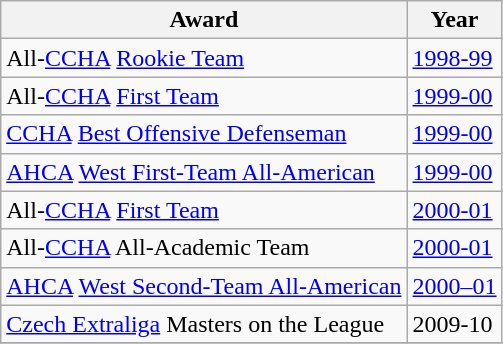<table class="wikitable">
<tr>
<th>Award</th>
<th>Year</th>
</tr>
<tr>
<td>All-<a href='#'>CCHA</a> <a href='#'>Rookie Team</a></td>
<td><a href='#'>1998-99</a></td>
</tr>
<tr>
<td>All-<a href='#'>CCHA</a> <a href='#'>First Team</a></td>
<td><a href='#'>1999-00</a></td>
</tr>
<tr>
<td><a href='#'>CCHA</a> <a href='#'>Best Offensive Defenseman</a></td>
<td><a href='#'>1999-00</a></td>
</tr>
<tr>
<td><a href='#'>AHCA</a> <a href='#'>West First-Team All-American</a></td>
<td><a href='#'>1999-00</a></td>
</tr>
<tr>
<td>All-<a href='#'>CCHA</a> <a href='#'>First Team</a></td>
<td><a href='#'>2000-01</a></td>
</tr>
<tr>
<td>All-<a href='#'>CCHA</a> All-Academic Team</td>
<td><a href='#'>2000-01</a></td>
</tr>
<tr>
<td><a href='#'>AHCA</a> <a href='#'>West Second-Team All-American</a></td>
<td><a href='#'>2000–01</a></td>
</tr>
<tr>
<td><a href='#'>Czech Extraliga</a> Masters on the League</td>
<td>2009-10</td>
</tr>
<tr>
</tr>
</table>
